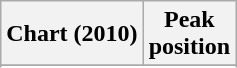<table class="wikitable sortable plainrowheaders" style="text-align:center">
<tr>
<th scope="col">Chart (2010)</th>
<th scope="col">Peak<br>position</th>
</tr>
<tr>
</tr>
<tr>
</tr>
<tr>
</tr>
</table>
